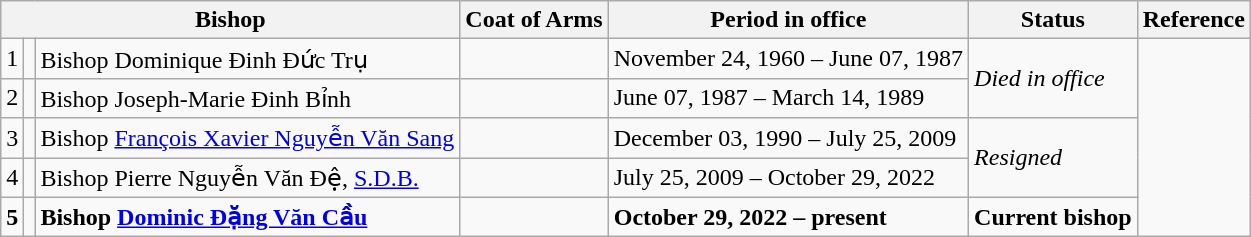<table class="wikitable">
<tr>
<th colspan="3">Bishop</th>
<th>Coat of Arms</th>
<th>Period in office</th>
<th>Status</th>
<th>Reference</th>
</tr>
<tr>
<td>1</td>
<td></td>
<td>Bishop Dominique Ðinh Ðức Trụ</td>
<td></td>
<td>November 24, 1960 – June 07, 1987</td>
<td rowspan=2><em>Died in office</em></td>
<td rowspan=5></td>
</tr>
<tr>
<td>2</td>
<td></td>
<td>Bishop Joseph-Marie Ðinh Bỉnh</td>
<td></td>
<td>June 07, 1987 – March 14, 1989</td>
</tr>
<tr>
<td>3</td>
<td></td>
<td>Bishop <a href='#'>François Xavier Nguyễn Văn Sang</a></td>
<td></td>
<td>December 03, 1990 – July 25, 2009</td>
<td rowspan=2><em>Resigned</em></td>
</tr>
<tr>
<td>4</td>
<td></td>
<td>Bishop Pierre Nguyễn Văn Đệ, <a href='#'>S.D.B.</a></td>
<td></td>
<td>July 25, 2009 – October 29, 2022</td>
</tr>
<tr>
<td><strong>5</strong></td>
<td></td>
<td><strong>Bishop <a href='#'>Dominic Đặng Văn Cầu</a></strong></td>
<td></td>
<td><strong>October 29, 2022 – present</strong></td>
<td><strong>Current bishop</strong></td>
</tr>
</table>
